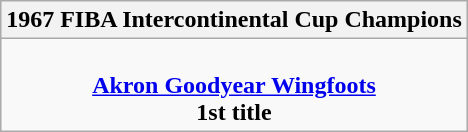<table class=wikitable style="text-align:center; margin:auto">
<tr>
<th>1967 FIBA Intercontinental Cup Champions</th>
</tr>
<tr>
<td><br><strong><a href='#'>Akron Goodyear Wingfoots</a></strong><br><strong>1st title</strong></td>
</tr>
</table>
